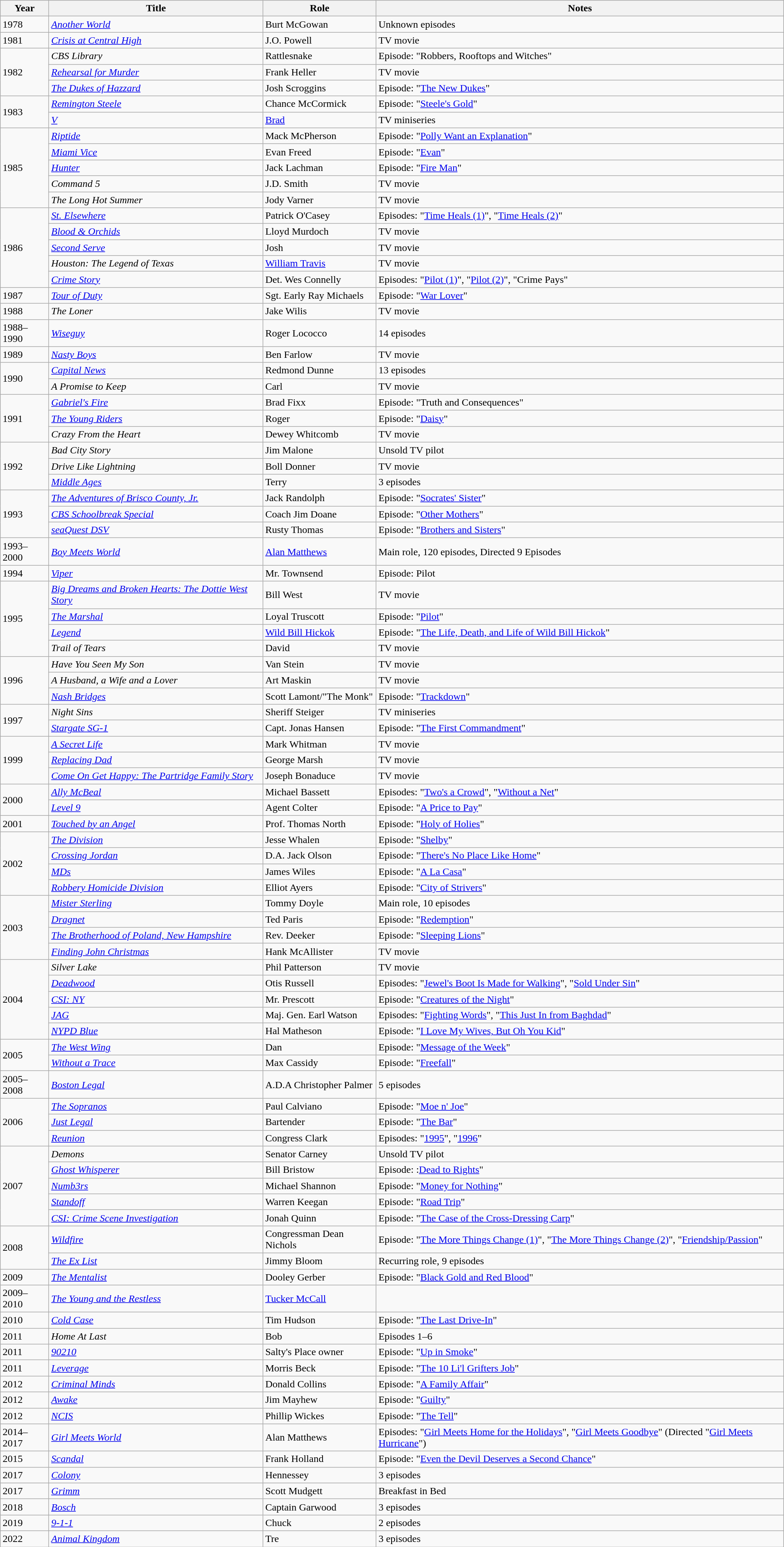<table class="wikitable sortable plainrowheaders">
<tr>
<th scope="col">Year</th>
<th scope="col">Title</th>
<th scope="col">Role</th>
<th scope="col" class="unsortable">Notes</th>
</tr>
<tr>
<td>1978</td>
<td><em><a href='#'>Another World</a></em></td>
<td>Burt McGowan</td>
<td>Unknown episodes</td>
</tr>
<tr>
<td>1981</td>
<td><em><a href='#'>Crisis at Central High</a></em></td>
<td>J.O. Powell</td>
<td>TV movie</td>
</tr>
<tr>
<td rowspan="3">1982</td>
<td><em>CBS Library</em></td>
<td>Rattlesnake</td>
<td>Episode: "Robbers, Rooftops and Witches"</td>
</tr>
<tr>
<td><em><a href='#'>Rehearsal for Murder</a></em></td>
<td>Frank Heller</td>
<td>TV movie</td>
</tr>
<tr>
<td><em><a href='#'>The Dukes of Hazzard</a></em></td>
<td>Josh Scroggins</td>
<td>Episode: "<a href='#'>The New Dukes</a>"</td>
</tr>
<tr>
<td rowspan="2">1983</td>
<td><em><a href='#'>Remington Steele</a></em></td>
<td>Chance McCormick</td>
<td>Episode: "<a href='#'>Steele's Gold</a>"</td>
</tr>
<tr>
<td><em><a href='#'>V</a></em></td>
<td><a href='#'>Brad</a></td>
<td>TV miniseries</td>
</tr>
<tr>
<td rowspan="5">1985</td>
<td><em><a href='#'>Riptide</a></em></td>
<td>Mack McPherson</td>
<td>Episode: "<a href='#'>Polly Want an Explanation</a>"</td>
</tr>
<tr>
<td><em><a href='#'>Miami Vice</a></em></td>
<td>Evan Freed</td>
<td>Episode: "<a href='#'>Evan</a>"</td>
</tr>
<tr>
<td><em><a href='#'>Hunter</a></em></td>
<td>Jack Lachman</td>
<td>Episode: "<a href='#'>Fire Man</a>"</td>
</tr>
<tr>
<td><em>Command 5</em></td>
<td>J.D. Smith</td>
<td>TV movie</td>
</tr>
<tr>
<td><em>The Long Hot Summer</em></td>
<td>Jody Varner</td>
<td>TV movie</td>
</tr>
<tr>
<td rowspan="5">1986</td>
<td><em><a href='#'>St. Elsewhere</a></em></td>
<td>Patrick O'Casey</td>
<td>Episodes: "<a href='#'>Time Heals (1)</a>", "<a href='#'>Time Heals (2)</a>"</td>
</tr>
<tr>
<td><em><a href='#'>Blood & Orchids</a></em></td>
<td>Lloyd Murdoch</td>
<td>TV movie</td>
</tr>
<tr>
<td><em><a href='#'>Second Serve</a></em></td>
<td>Josh</td>
<td>TV movie</td>
</tr>
<tr>
<td><em>Houston: The Legend of Texas</em></td>
<td><a href='#'>William Travis</a></td>
<td>TV movie</td>
</tr>
<tr>
<td><em><a href='#'>Crime Story</a></em></td>
<td>Det. Wes Connelly</td>
<td>Episodes: "<a href='#'>Pilot (1)</a>", "<a href='#'>Pilot (2)</a>", "Crime Pays"</td>
</tr>
<tr>
<td>1987</td>
<td><em><a href='#'>Tour of Duty</a></em></td>
<td>Sgt. Early Ray Michaels</td>
<td>Episode: "<a href='#'>War Lover</a>"</td>
</tr>
<tr>
<td>1988</td>
<td><em>The Loner</em></td>
<td>Jake Wilis</td>
<td>TV movie</td>
</tr>
<tr>
<td>1988–1990</td>
<td><em><a href='#'>Wiseguy</a></em></td>
<td>Roger Lococco</td>
<td>14 episodes</td>
</tr>
<tr>
<td>1989</td>
<td><em><a href='#'>Nasty Boys</a></em></td>
<td>Ben Farlow</td>
<td>TV movie</td>
</tr>
<tr>
<td rowspan="2">1990</td>
<td><em><a href='#'>Capital News</a></em></td>
<td>Redmond Dunne</td>
<td>13 episodes</td>
</tr>
<tr>
<td><em>A Promise to Keep</em></td>
<td>Carl</td>
<td>TV movie</td>
</tr>
<tr>
<td rowspan="3">1991</td>
<td><em><a href='#'>Gabriel's Fire</a></em></td>
<td>Brad Fixx</td>
<td>Episode: "Truth and Consequences"</td>
</tr>
<tr>
<td><em><a href='#'>The Young Riders</a></em></td>
<td>Roger</td>
<td>Episode: "<a href='#'>Daisy</a>"</td>
</tr>
<tr>
<td><em>Crazy From the Heart</em></td>
<td>Dewey Whitcomb</td>
<td>TV movie</td>
</tr>
<tr>
<td rowspan="3">1992</td>
<td><em>Bad City Story</em></td>
<td>Jim Malone</td>
<td>Unsold TV pilot</td>
</tr>
<tr>
<td><em>Drive Like Lightning</em></td>
<td>Boll Donner</td>
<td>TV movie</td>
</tr>
<tr>
<td><em><a href='#'>Middle Ages</a></em></td>
<td>Terry</td>
<td>3 episodes</td>
</tr>
<tr>
<td rowspan="3">1993</td>
<td><em><a href='#'>The Adventures of Brisco County, Jr.</a></em></td>
<td>Jack Randolph</td>
<td>Episode: "<a href='#'>Socrates' Sister</a>"</td>
</tr>
<tr>
<td><em><a href='#'>CBS Schoolbreak Special</a></em></td>
<td>Coach Jim Doane</td>
<td>Episode: "<a href='#'>Other Mothers</a>"</td>
</tr>
<tr>
<td><em><a href='#'>seaQuest DSV</a></em></td>
<td>Rusty Thomas</td>
<td>Episode: "<a href='#'>Brothers and Sisters</a>"</td>
</tr>
<tr>
<td>1993–2000</td>
<td><em><a href='#'>Boy Meets World</a></em></td>
<td><a href='#'>Alan Matthews</a></td>
<td>Main role, 120 episodes, Directed 9 Episodes</td>
</tr>
<tr>
<td>1994</td>
<td><em><a href='#'>Viper</a></em></td>
<td>Mr. Townsend</td>
<td>Episode: Pilot</td>
</tr>
<tr>
<td rowspan="4">1995</td>
<td><em><a href='#'>Big Dreams and Broken Hearts: The Dottie West Story</a></em></td>
<td>Bill West</td>
<td>TV movie</td>
</tr>
<tr>
<td><em><a href='#'>The Marshal</a></em></td>
<td>Loyal Truscott</td>
<td>Episode: "<a href='#'>Pilot</a>"</td>
</tr>
<tr>
<td><em><a href='#'>Legend</a></em></td>
<td><a href='#'>Wild Bill Hickok</a></td>
<td>Episode: "<a href='#'>The Life, Death, and Life of Wild Bill Hickok</a>"</td>
</tr>
<tr>
<td><em>Trail of Tears</em></td>
<td>David</td>
<td>TV movie</td>
</tr>
<tr>
<td rowspan="3">1996</td>
<td><em>Have You Seen My Son</em></td>
<td>Van Stein</td>
<td>TV movie</td>
</tr>
<tr>
<td><em>A Husband, a Wife and a Lover</em></td>
<td>Art Maskin</td>
<td>TV movie</td>
</tr>
<tr>
<td><em><a href='#'>Nash Bridges</a></em></td>
<td>Scott Lamont/"The Monk"</td>
<td>Episode: "<a href='#'>Trackdown</a>"</td>
</tr>
<tr>
<td rowspan="2">1997</td>
<td><em>Night Sins</em></td>
<td>Sheriff Steiger</td>
<td>TV miniseries</td>
</tr>
<tr>
<td><em><a href='#'>Stargate SG-1</a></em></td>
<td>Capt. Jonas Hansen</td>
<td>Episode: "<a href='#'>The First Commandment</a>"</td>
</tr>
<tr>
<td rowspan="3">1999</td>
<td><em><a href='#'>A Secret Life</a></em></td>
<td>Mark Whitman</td>
<td>TV movie</td>
</tr>
<tr>
<td><em><a href='#'>Replacing Dad</a></em></td>
<td>George Marsh</td>
<td>TV movie</td>
</tr>
<tr>
<td><em><a href='#'>Come On Get Happy: The Partridge Family Story</a></em></td>
<td>Joseph Bonaduce</td>
<td>TV movie</td>
</tr>
<tr>
<td rowspan="2">2000</td>
<td><em><a href='#'>Ally McBeal</a></em></td>
<td>Michael Bassett</td>
<td>Episodes: "<a href='#'>Two's a Crowd</a>", "<a href='#'>Without a Net</a>"</td>
</tr>
<tr>
<td><em><a href='#'>Level 9</a></em></td>
<td>Agent Colter</td>
<td>Episode: "<a href='#'>A Price to Pay</a>"</td>
</tr>
<tr>
<td>2001</td>
<td><em><a href='#'>Touched by an Angel</a></em></td>
<td>Prof. Thomas North</td>
<td>Episode: "<a href='#'>Holy of Holies</a>"</td>
</tr>
<tr>
<td rowspan="4">2002</td>
<td><em><a href='#'>The Division</a></em></td>
<td>Jesse Whalen</td>
<td>Episode: "<a href='#'>Shelby</a>"</td>
</tr>
<tr>
<td><em><a href='#'>Crossing Jordan</a></em></td>
<td>D.A. Jack Olson</td>
<td>Episode: "<a href='#'>There's No Place Like Home</a>"</td>
</tr>
<tr>
<td><em><a href='#'>MDs</a></em></td>
<td>James Wiles</td>
<td>Episode: "<a href='#'>A La Casa</a>"</td>
</tr>
<tr>
<td><em><a href='#'>Robbery Homicide Division</a></em></td>
<td>Elliot Ayers</td>
<td>Episode: "<a href='#'>City of Strivers</a>"</td>
</tr>
<tr>
<td rowspan="4">2003</td>
<td><em><a href='#'>Mister Sterling</a></em></td>
<td>Tommy Doyle</td>
<td>Main role, 10 episodes</td>
</tr>
<tr>
<td><em><a href='#'>Dragnet</a></em></td>
<td>Ted Paris</td>
<td>Episode: "<a href='#'>Redemption</a>"</td>
</tr>
<tr>
<td><em><a href='#'>The Brotherhood of Poland, New Hampshire</a></em></td>
<td>Rev. Deeker</td>
<td>Episode: "<a href='#'>Sleeping Lions</a>"</td>
</tr>
<tr>
<td><em><a href='#'>Finding John Christmas</a></em></td>
<td>Hank McAllister</td>
<td>TV movie</td>
</tr>
<tr>
<td rowspan="5">2004</td>
<td><em>Silver Lake</em></td>
<td>Phil Patterson</td>
<td>TV movie</td>
</tr>
<tr>
<td><em><a href='#'>Deadwood</a></em></td>
<td>Otis Russell</td>
<td>Episodes: "<a href='#'>Jewel's Boot Is Made for Walking</a>", "<a href='#'>Sold Under Sin</a>"</td>
</tr>
<tr>
<td><em><a href='#'>CSI: NY</a></em></td>
<td>Mr. Prescott</td>
<td>Episode: "<a href='#'>Creatures of the Night</a>"</td>
</tr>
<tr>
<td><em><a href='#'>JAG</a></em></td>
<td>Maj. Gen. Earl Watson</td>
<td>Episodes: "<a href='#'>Fighting Words</a>", "<a href='#'>This Just In from Baghdad</a>"</td>
</tr>
<tr>
<td><em><a href='#'>NYPD Blue</a></em></td>
<td>Hal Matheson</td>
<td>Episode: "<a href='#'>I Love My Wives, But Oh You Kid</a>"</td>
</tr>
<tr>
<td rowspan="2">2005</td>
<td><em><a href='#'>The West Wing</a></em></td>
<td>Dan</td>
<td>Episode: "<a href='#'>Message of the Week</a>"</td>
</tr>
<tr>
<td><em><a href='#'>Without a Trace</a></em></td>
<td>Max Cassidy</td>
<td>Episode: "<a href='#'>Freefall</a>"</td>
</tr>
<tr>
<td>2005–2008</td>
<td><em><a href='#'>Boston Legal</a></em></td>
<td>A.D.A Christopher Palmer</td>
<td>5 episodes</td>
</tr>
<tr>
<td rowspan="3">2006</td>
<td><em><a href='#'>The Sopranos</a></em></td>
<td>Paul Calviano</td>
<td>Episode: "<a href='#'>Moe n' Joe</a>"</td>
</tr>
<tr>
<td><em><a href='#'>Just Legal</a></em></td>
<td>Bartender</td>
<td>Episode: "<a href='#'>The Bar</a>"</td>
</tr>
<tr>
<td><em><a href='#'>Reunion</a></em></td>
<td>Congress Clark</td>
<td>Episodes: "<a href='#'>1995</a>", "<a href='#'>1996</a>"</td>
</tr>
<tr>
<td rowspan="5">2007</td>
<td><em>Demons</em></td>
<td>Senator Carney</td>
<td>Unsold TV pilot</td>
</tr>
<tr>
<td><em><a href='#'>Ghost Whisperer</a></em></td>
<td>Bill Bristow</td>
<td>Episode: :<a href='#'>Dead to Rights</a>"</td>
</tr>
<tr>
<td><em><a href='#'>Numb3rs</a></em></td>
<td>Michael Shannon</td>
<td>Episode: "<a href='#'>Money for Nothing</a>"</td>
</tr>
<tr>
<td><em><a href='#'>Standoff</a></em></td>
<td>Warren Keegan</td>
<td>Episode: "<a href='#'>Road Trip</a>"</td>
</tr>
<tr>
<td><em><a href='#'>CSI: Crime Scene Investigation</a></em></td>
<td>Jonah Quinn</td>
<td>Episode: "<a href='#'>The Case of the Cross-Dressing Carp</a>"</td>
</tr>
<tr>
<td rowspan="2">2008</td>
<td><em><a href='#'>Wildfire</a></em></td>
<td>Congressman Dean Nichols</td>
<td>Episode: "<a href='#'>The More Things Change (1)</a>", "<a href='#'>The More Things Change (2)</a>", "<a href='#'>Friendship/Passion</a>"</td>
</tr>
<tr>
<td><em><a href='#'>The Ex List</a></em></td>
<td>Jimmy Bloom</td>
<td>Recurring role, 9 episodes</td>
</tr>
<tr>
<td>2009</td>
<td><em><a href='#'>The Mentalist</a></em></td>
<td>Dooley Gerber</td>
<td>Episode: "<a href='#'>Black Gold and Red Blood</a>"</td>
</tr>
<tr>
<td>2009–2010</td>
<td><em><a href='#'>The Young and the Restless</a></em></td>
<td><a href='#'>Tucker McCall</a></td>
<td></td>
</tr>
<tr>
<td>2010</td>
<td><em><a href='#'>Cold Case</a></em></td>
<td>Tim Hudson</td>
<td>Episode: "<a href='#'>The Last Drive-In</a>"</td>
</tr>
<tr>
<td>2011</td>
<td><em>Home At Last</em></td>
<td>Bob</td>
<td>Episodes 1–6</td>
</tr>
<tr>
<td>2011</td>
<td><em><a href='#'>90210</a></em></td>
<td>Salty's Place owner</td>
<td>Episode: "<a href='#'>Up in Smoke</a>"</td>
</tr>
<tr>
<td>2011</td>
<td><em><a href='#'>Leverage</a></em></td>
<td>Morris Beck</td>
<td>Episode: "<a href='#'>The 10 Li'l Grifters Job</a>"</td>
</tr>
<tr>
<td>2012</td>
<td><em><a href='#'>Criminal Minds</a></em></td>
<td>Donald Collins</td>
<td>Episode: "<a href='#'>A Family Affair</a>"</td>
</tr>
<tr>
<td>2012</td>
<td><em><a href='#'>Awake</a></em></td>
<td>Jim Mayhew</td>
<td>Episode: "<a href='#'>Guilty</a>"</td>
</tr>
<tr>
<td>2012</td>
<td><em><a href='#'>NCIS</a></em></td>
<td>Phillip Wickes</td>
<td>Episode: "<a href='#'>The Tell</a>"</td>
</tr>
<tr>
<td>2014–2017</td>
<td><em><a href='#'>Girl Meets World</a></em></td>
<td>Alan Matthews</td>
<td>Episodes: "<a href='#'>Girl Meets Home for the Holidays</a>", "<a href='#'>Girl Meets Goodbye</a>" (Directed "<a href='#'>Girl Meets Hurricane</a>")</td>
</tr>
<tr>
<td>2015</td>
<td><em><a href='#'>Scandal</a></em></td>
<td>Frank Holland</td>
<td>Episode: "<a href='#'>Even the Devil Deserves a Second Chance</a>"</td>
</tr>
<tr>
<td>2017</td>
<td><em><a href='#'>Colony</a></em></td>
<td>Hennessey</td>
<td>3 episodes</td>
</tr>
<tr>
<td>2017</td>
<td><em><a href='#'>Grimm</a></em></td>
<td>Scott Mudgett</td>
<td>Breakfast in Bed</td>
</tr>
<tr>
<td>2018</td>
<td><em><a href='#'>Bosch</a></em></td>
<td>Captain Garwood</td>
<td>3 episodes</td>
</tr>
<tr>
<td>2019</td>
<td><em><a href='#'>9-1-1</a></em></td>
<td>Chuck</td>
<td>2 episodes</td>
</tr>
<tr>
<td>2022</td>
<td><em><a href='#'>Animal Kingdom</a></em></td>
<td>Tre</td>
<td>3 episodes</td>
</tr>
</table>
